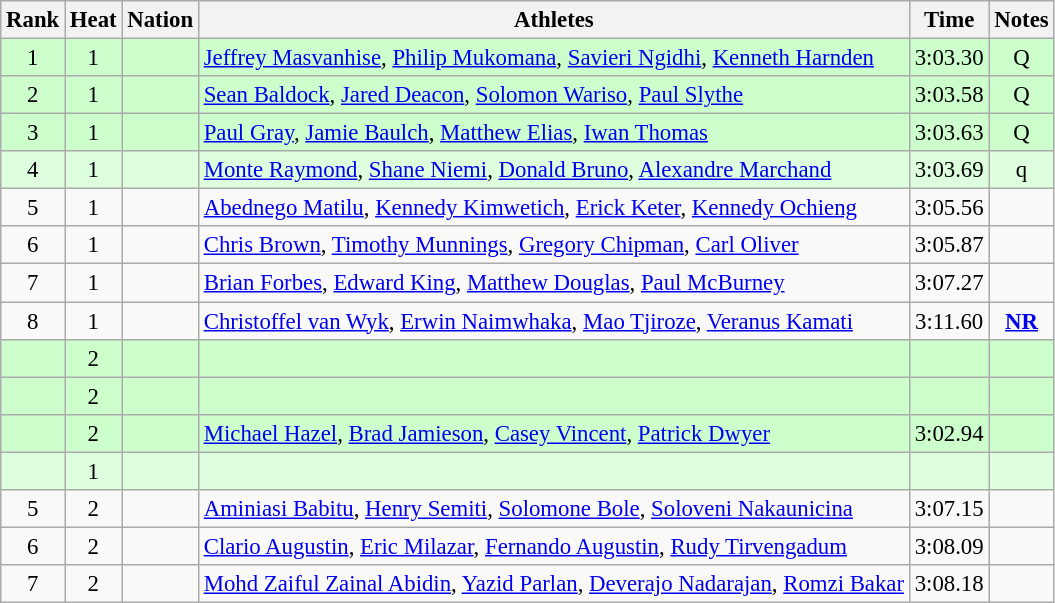<table class="wikitable sortable" style="text-align:center;font-size:95%">
<tr>
<th>Rank</th>
<th>Heat</th>
<th>Nation</th>
<th>Athletes</th>
<th>Time</th>
<th>Notes</th>
</tr>
<tr bgcolor=ccffcc>
<td>1</td>
<td>1</td>
<td align=left></td>
<td align=left><a href='#'>Jeffrey Masvanhise</a>, <a href='#'>Philip Mukomana</a>, <a href='#'>Savieri Ngidhi</a>, <a href='#'>Kenneth Harnden</a></td>
<td>3:03.30</td>
<td>Q</td>
</tr>
<tr bgcolor=ccffcc>
<td>2</td>
<td>1</td>
<td align=left></td>
<td align=left><a href='#'>Sean Baldock</a>, <a href='#'>Jared Deacon</a>, <a href='#'>Solomon Wariso</a>, <a href='#'>Paul Slythe</a></td>
<td>3:03.58</td>
<td>Q</td>
</tr>
<tr bgcolor=ccffcc>
<td>3</td>
<td>1</td>
<td align=left></td>
<td align=left><a href='#'>Paul Gray</a>, <a href='#'>Jamie Baulch</a>, <a href='#'>Matthew Elias</a>, <a href='#'>Iwan Thomas</a></td>
<td>3:03.63</td>
<td>Q</td>
</tr>
<tr bgcolor=ddffdd>
<td>4</td>
<td>1</td>
<td align=left></td>
<td align=left><a href='#'>Monte Raymond</a>, <a href='#'>Shane Niemi</a>, <a href='#'>Donald Bruno</a>, <a href='#'>Alexandre Marchand</a></td>
<td>3:03.69</td>
<td>q</td>
</tr>
<tr>
<td>5</td>
<td>1</td>
<td align=left></td>
<td align=left><a href='#'>Abednego Matilu</a>, <a href='#'>Kennedy Kimwetich</a>, <a href='#'>Erick Keter</a>, <a href='#'>Kennedy Ochieng</a></td>
<td>3:05.56</td>
<td></td>
</tr>
<tr>
<td>6</td>
<td>1</td>
<td align=left></td>
<td align=left><a href='#'>Chris Brown</a>, <a href='#'>Timothy Munnings</a>, <a href='#'>Gregory Chipman</a>, <a href='#'>Carl Oliver</a></td>
<td>3:05.87</td>
<td></td>
</tr>
<tr>
<td>7</td>
<td>1</td>
<td align=left></td>
<td align=left><a href='#'>Brian Forbes</a>, <a href='#'>Edward King</a>, <a href='#'>Matthew Douglas</a>, <a href='#'>Paul McBurney</a></td>
<td>3:07.27</td>
<td></td>
</tr>
<tr>
<td>8</td>
<td>1</td>
<td align=left></td>
<td align=left><a href='#'>Christoffel van Wyk</a>, <a href='#'>Erwin Naimwhaka</a>, <a href='#'>Mao Tjiroze</a>, <a href='#'>Veranus Kamati</a></td>
<td>3:11.60</td>
<td><strong><a href='#'>NR</a></strong></td>
</tr>
<tr bgcolor=ccffcc>
<td></td>
<td>2</td>
<td align=left></td>
<td align=left></td>
<td></td>
<td></td>
</tr>
<tr bgcolor=ccffcc>
<td></td>
<td>2</td>
<td align=left></td>
<td align=left></td>
<td></td>
<td></td>
</tr>
<tr bgcolor=ccffcc>
<td></td>
<td>2</td>
<td align=left></td>
<td align=left><a href='#'>Michael Hazel</a>, <a href='#'>Brad Jamieson</a>, <a href='#'>Casey Vincent</a>, <a href='#'>Patrick Dwyer</a></td>
<td>3:02.94</td>
<td></td>
</tr>
<tr bgcolor=ddffdd>
<td></td>
<td>1</td>
<td align=left></td>
<td align=left></td>
<td></td>
<td></td>
</tr>
<tr>
<td>5</td>
<td>2</td>
<td align=left></td>
<td align=left><a href='#'>Aminiasi Babitu</a>, <a href='#'>Henry Semiti</a>, <a href='#'>Solomone Bole</a>, <a href='#'>Soloveni Nakaunicina</a></td>
<td>3:07.15</td>
<td></td>
</tr>
<tr>
<td>6</td>
<td>2</td>
<td align=left></td>
<td align=left><a href='#'>Clario Augustin</a>, <a href='#'>Eric Milazar</a>, <a href='#'>Fernando Augustin</a>, <a href='#'>Rudy Tirvengadum</a></td>
<td>3:08.09</td>
<td></td>
</tr>
<tr>
<td>7</td>
<td>2</td>
<td align=left></td>
<td align=left><a href='#'>Mohd Zaiful Zainal Abidin</a>, <a href='#'>Yazid Parlan</a>, <a href='#'>Deverajo Nadarajan</a>, <a href='#'>Romzi Bakar</a></td>
<td>3:08.18</td>
<td></td>
</tr>
</table>
